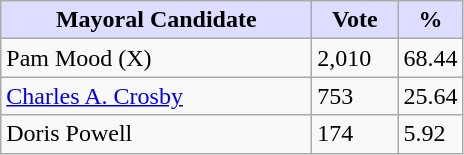<table class="wikitable">
<tr>
<th style="background:#ddf; width:200px;">Mayoral Candidate</th>
<th style="background:#ddf; width:50px;">Vote</th>
<th style="background:#ddf; width:30px;">%</th>
</tr>
<tr>
<td>Pam Mood (X)</td>
<td>2,010</td>
<td>68.44</td>
</tr>
<tr>
<td><a href='#'>Charles A. Crosby</a></td>
<td>753</td>
<td>25.64</td>
</tr>
<tr>
<td>Doris Powell</td>
<td>174</td>
<td>5.92</td>
</tr>
</table>
